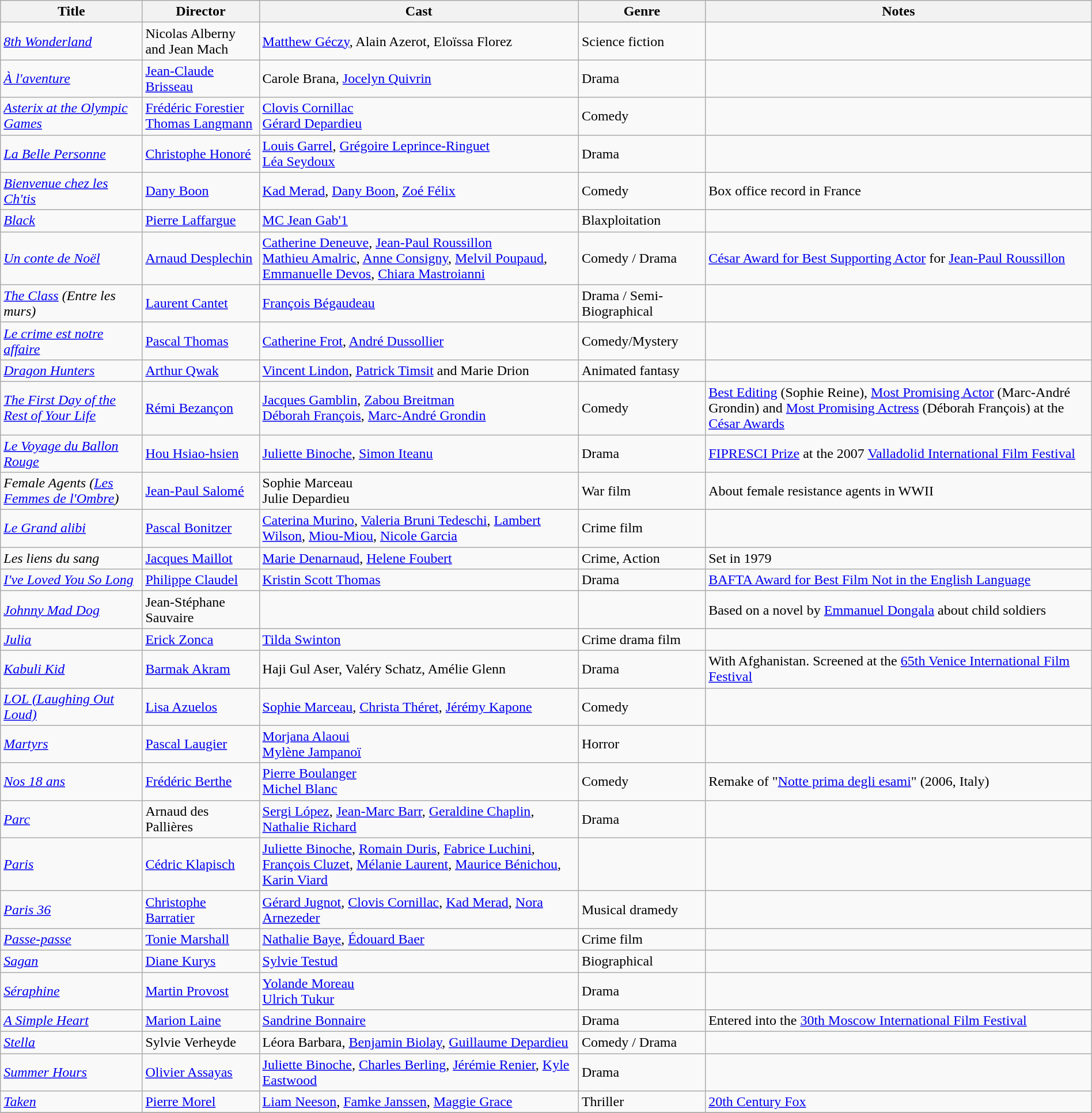<table class="wikitable sortable" width="100%">
<tr>
<th>Title</th>
<th>Director</th>
<th>Cast</th>
<th>Genre</th>
<th>Notes</th>
</tr>
<tr>
<td><em><a href='#'>8th Wonderland</a></em></td>
<td>Nicolas Alberny and Jean Mach</td>
<td><a href='#'>Matthew Géczy</a>, Alain Azerot, Eloïssa Florez</td>
<td>Science fiction</td>
<td></td>
</tr>
<tr>
<td><em><a href='#'>À l'aventure</a></em></td>
<td><a href='#'>Jean-Claude Brisseau</a></td>
<td>Carole Brana, <a href='#'>Jocelyn Quivrin</a></td>
<td>Drama</td>
<td></td>
</tr>
<tr>
<td><em><a href='#'>Asterix at the Olympic Games</a></em></td>
<td><a href='#'>Frédéric Forestier</a><br><a href='#'>Thomas Langmann</a></td>
<td><a href='#'>Clovis Cornillac</a><br><a href='#'>Gérard Depardieu</a></td>
<td>Comedy</td>
<td></td>
</tr>
<tr>
<td><em><a href='#'>La Belle Personne</a></em></td>
<td><a href='#'>Christophe Honoré</a></td>
<td><a href='#'>Louis Garrel</a>, <a href='#'>Grégoire Leprince-Ringuet</a> <br><a href='#'>Léa Seydoux</a></td>
<td>Drama</td>
<td></td>
</tr>
<tr>
<td><em><a href='#'>Bienvenue chez les Ch'tis</a></em></td>
<td><a href='#'>Dany Boon</a></td>
<td><a href='#'>Kad Merad</a>, <a href='#'>Dany Boon</a>, <a href='#'>Zoé Félix</a></td>
<td>Comedy</td>
<td>Box office record in France</td>
</tr>
<tr>
<td><em><a href='#'>Black</a></em></td>
<td><a href='#'>Pierre Laffargue</a></td>
<td><a href='#'>MC Jean Gab'1</a></td>
<td>Blaxploitation</td>
<td></td>
</tr>
<tr>
<td><em><a href='#'>Un conte de Noël</a></em></td>
<td><a href='#'>Arnaud Desplechin</a></td>
<td><a href='#'>Catherine Deneuve</a>, <a href='#'>Jean-Paul Roussillon</a><br><a href='#'>Mathieu Amalric</a>, <a href='#'>Anne Consigny</a>, <a href='#'>Melvil Poupaud</a>, <a href='#'>Emmanuelle Devos</a>, <a href='#'>Chiara Mastroianni</a></td>
<td>Comedy / Drama</td>
<td><a href='#'>César Award for Best Supporting Actor</a> for <a href='#'>Jean-Paul Roussillon</a></td>
</tr>
<tr>
<td><em><a href='#'>The Class</a> (Entre les murs)</em></td>
<td><a href='#'>Laurent Cantet</a></td>
<td><a href='#'>François Bégaudeau</a></td>
<td>Drama / Semi-Biographical</td>
<td></td>
</tr>
<tr>
<td><em><a href='#'>Le crime est notre affaire</a></em></td>
<td><a href='#'>Pascal Thomas</a></td>
<td><a href='#'>Catherine Frot</a>, <a href='#'>André Dussollier</a></td>
<td>Comedy/Mystery</td>
<td></td>
</tr>
<tr>
<td><em><a href='#'>Dragon Hunters</a></em></td>
<td><a href='#'>Arthur Qwak</a></td>
<td><a href='#'>Vincent Lindon</a>, <a href='#'>Patrick Timsit</a> and Marie Drion</td>
<td>Animated fantasy</td>
<td></td>
</tr>
<tr>
<td><em><a href='#'>The First Day of the Rest of Your Life</a></em></td>
<td><a href='#'>Rémi Bezançon</a></td>
<td><a href='#'>Jacques Gamblin</a>, <a href='#'>Zabou Breitman</a><br><a href='#'>Déborah François</a>, <a href='#'>Marc-André Grondin</a></td>
<td>Comedy</td>
<td><a href='#'>Best Editing</a> (Sophie Reine), <a href='#'>Most Promising Actor</a> (Marc-André Grondin) and <a href='#'>Most Promising Actress</a> (Déborah François) at the <a href='#'>César Awards</a></td>
</tr>
<tr>
<td><em><a href='#'>Le Voyage du Ballon Rouge</a></em></td>
<td><a href='#'>Hou Hsiao-hsien</a></td>
<td><a href='#'>Juliette Binoche</a>, <a href='#'>Simon Iteanu</a></td>
<td>Drama</td>
<td><a href='#'>FIPRESCI Prize</a> at the 2007 <a href='#'>Valladolid International Film Festival</a></td>
</tr>
<tr>
<td><em>Female Agents (<a href='#'>Les Femmes de l'Ombre</a>)</em></td>
<td><a href='#'>Jean-Paul Salomé</a></td>
<td>Sophie Marceau <br>Julie Depardieu</td>
<td>War film</td>
<td>About female resistance agents in WWII</td>
</tr>
<tr>
<td><em><a href='#'>Le Grand alibi</a></em></td>
<td><a href='#'>Pascal Bonitzer</a></td>
<td><a href='#'>Caterina Murino</a>, <a href='#'>Valeria Bruni Tedeschi</a>, <a href='#'>Lambert Wilson</a>, <a href='#'>Miou-Miou</a>, <a href='#'>Nicole Garcia</a></td>
<td>Crime film</td>
<td></td>
</tr>
<tr>
<td><em>Les liens du sang</em></td>
<td><a href='#'>Jacques Maillot</a></td>
<td><a href='#'>Marie Denarnaud</a>, <a href='#'>Helene Foubert</a></td>
<td>Crime, Action</td>
<td>Set in 1979 </td>
</tr>
<tr>
<td><em><a href='#'>I've Loved You So Long</a></em></td>
<td><a href='#'>Philippe Claudel</a></td>
<td><a href='#'>Kristin Scott Thomas</a></td>
<td>Drama</td>
<td><a href='#'>BAFTA Award for Best Film Not in the English Language</a></td>
</tr>
<tr>
<td><em><a href='#'>Johnny Mad Dog</a></em></td>
<td>Jean-Stéphane Sauvaire</td>
<td></td>
<td></td>
<td>Based on a novel by <a href='#'>Emmanuel Dongala</a> about child soldiers</td>
</tr>
<tr>
<td><em><a href='#'>Julia</a></em></td>
<td><a href='#'>Erick Zonca</a></td>
<td><a href='#'>Tilda Swinton</a></td>
<td>Crime drama film</td>
<td></td>
</tr>
<tr>
<td><em><a href='#'>Kabuli Kid</a></em></td>
<td><a href='#'>Barmak Akram</a></td>
<td>Haji Gul Aser, Valéry Schatz, Amélie Glenn</td>
<td>Drama</td>
<td>With Afghanistan. Screened at the <a href='#'>65th Venice International Film Festival</a></td>
</tr>
<tr>
<td><em><a href='#'>LOL (Laughing Out Loud)</a></em></td>
<td><a href='#'>Lisa Azuelos</a></td>
<td><a href='#'>Sophie Marceau</a>, <a href='#'>Christa Théret</a>, <a href='#'>Jérémy Kapone</a></td>
<td>Comedy</td>
<td></td>
</tr>
<tr>
<td><em><a href='#'>Martyrs</a></em></td>
<td><a href='#'>Pascal Laugier</a></td>
<td><a href='#'>Morjana Alaoui</a> <br><a href='#'>Mylène Jampanoï</a></td>
<td>Horror</td>
<td></td>
</tr>
<tr>
<td><em><a href='#'>Nos 18 ans</a></em></td>
<td><a href='#'>Frédéric Berthe</a></td>
<td><a href='#'>Pierre Boulanger</a><br><a href='#'>Michel Blanc</a></td>
<td>Comedy</td>
<td>Remake of "<a href='#'>Notte prima degli esami</a>" (2006, Italy)</td>
</tr>
<tr>
<td><em><a href='#'>Parc</a></em></td>
<td>Arnaud des Pallières</td>
<td><a href='#'>Sergi López</a>, <a href='#'>Jean-Marc Barr</a>, <a href='#'>Geraldine Chaplin</a>, <a href='#'>Nathalie Richard</a></td>
<td>Drama</td>
<td></td>
</tr>
<tr>
<td><em><a href='#'>Paris</a></em></td>
<td><a href='#'>Cédric Klapisch</a></td>
<td><a href='#'>Juliette Binoche</a>, <a href='#'>Romain Duris</a>, <a href='#'>Fabrice Luchini</a>, <a href='#'>François Cluzet</a>, <a href='#'>Mélanie Laurent</a>, <a href='#'>Maurice Bénichou</a>, <a href='#'>Karin Viard</a></td>
<td></td>
<td></td>
</tr>
<tr>
<td><em><a href='#'>Paris 36</a></em></td>
<td><a href='#'>Christophe Barratier</a></td>
<td><a href='#'>Gérard Jugnot</a>, <a href='#'>Clovis Cornillac</a>, <a href='#'>Kad Merad</a>, <a href='#'>Nora Arnezeder</a></td>
<td>Musical dramedy</td>
<td></td>
</tr>
<tr>
<td><em><a href='#'>Passe-passe</a></em></td>
<td><a href='#'>Tonie Marshall</a></td>
<td><a href='#'>Nathalie Baye</a>, <a href='#'>Édouard Baer</a></td>
<td>Crime film</td>
<td></td>
</tr>
<tr>
<td><em><a href='#'>Sagan</a></em></td>
<td><a href='#'>Diane Kurys</a></td>
<td><a href='#'>Sylvie Testud</a></td>
<td>Biographical</td>
<td></td>
</tr>
<tr>
<td><em><a href='#'>Séraphine</a></em></td>
<td><a href='#'>Martin Provost</a></td>
<td><a href='#'>Yolande Moreau</a> <br> <a href='#'>Ulrich Tukur</a></td>
<td>Drama</td>
<td></td>
</tr>
<tr>
<td><em><a href='#'>A Simple Heart</a></em></td>
<td><a href='#'>Marion Laine</a></td>
<td><a href='#'>Sandrine Bonnaire</a></td>
<td>Drama</td>
<td>Entered into the <a href='#'>30th Moscow International Film Festival</a></td>
</tr>
<tr>
<td><em><a href='#'>Stella</a></em></td>
<td>Sylvie Verheyde</td>
<td>Léora Barbara, <a href='#'>Benjamin Biolay</a>, <a href='#'>Guillaume Depardieu</a></td>
<td>Comedy / Drama</td>
<td></td>
</tr>
<tr>
<td><em><a href='#'>Summer Hours</a></em></td>
<td><a href='#'>Olivier Assayas</a></td>
<td><a href='#'>Juliette Binoche</a>, <a href='#'>Charles Berling</a>, <a href='#'>Jérémie Renier</a>, <a href='#'>Kyle Eastwood</a></td>
<td>Drama</td>
<td></td>
</tr>
<tr>
<td><em><a href='#'>Taken</a></em></td>
<td><a href='#'>Pierre Morel</a></td>
<td><a href='#'>Liam Neeson</a>, <a href='#'>Famke Janssen</a>, <a href='#'>Maggie Grace</a></td>
<td>Thriller</td>
<td><a href='#'>20th Century Fox</a></td>
</tr>
<tr>
</tr>
</table>
